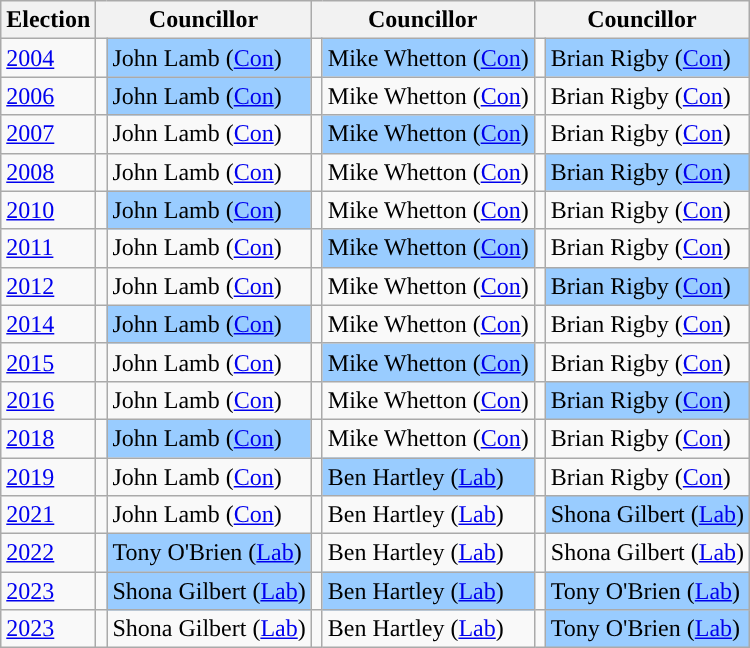<table class="wikitable">
<tr>
<th>Election</th>
<th colspan="2">Councillor</th>
<th colspan="2">Councillor</th>
<th colspan="2">Councillor</th>
</tr>
<tr>
<td><a href='#'>2004</a></td>
<td style="background-color: "></td>
<td bgcolor="#99CCFF">John Lamb (<a href='#'>Con</a>)</td>
<td style="background-color: "></td>
<td bgcolor="#99CCFF">Mike Whetton (<a href='#'>Con</a>)</td>
<td style="background-color: "></td>
<td bgcolor="#99CCFF">Brian Rigby (<a href='#'>Con</a>)</td>
</tr>
<tr>
<td><a href='#'>2006</a></td>
<td style="background-color: "></td>
<td bgcolor="#99CCFF">John Lamb (<a href='#'>Con</a>)</td>
<td style="background-color: "></td>
<td>Mike Whetton (<a href='#'>Con</a>)</td>
<td style="background-color: "></td>
<td>Brian Rigby (<a href='#'>Con</a>)</td>
</tr>
<tr>
<td><a href='#'>2007</a></td>
<td style="background-color: "></td>
<td>John Lamb (<a href='#'>Con</a>)</td>
<td style="background-color: "></td>
<td bgcolor="#99CCFF">Mike Whetton (<a href='#'>Con</a>)</td>
<td style="background-color: "></td>
<td>Brian Rigby (<a href='#'>Con</a>)</td>
</tr>
<tr>
<td><a href='#'>2008</a></td>
<td style="background-color: "></td>
<td>John Lamb (<a href='#'>Con</a>)</td>
<td style="background-color: "></td>
<td>Mike Whetton (<a href='#'>Con</a>)</td>
<td style="background-color: "></td>
<td bgcolor="#99CCFF">Brian Rigby (<a href='#'>Con</a>)</td>
</tr>
<tr>
<td><a href='#'>2010</a></td>
<td style="background-color: "></td>
<td bgcolor="#99CCFF">John Lamb (<a href='#'>Con</a>)</td>
<td style="background-color: "></td>
<td>Mike Whetton (<a href='#'>Con</a>)</td>
<td style="background-color: "></td>
<td>Brian Rigby (<a href='#'>Con</a>)</td>
</tr>
<tr>
<td><a href='#'>2011</a></td>
<td style="background-color: "></td>
<td>John Lamb (<a href='#'>Con</a>)</td>
<td style="background-color: "></td>
<td bgcolor="#99CCFF">Mike Whetton (<a href='#'>Con</a>)</td>
<td style="background-color: "></td>
<td>Brian Rigby (<a href='#'>Con</a>)</td>
</tr>
<tr>
<td><a href='#'>2012</a></td>
<td style="background-color: "></td>
<td>John Lamb (<a href='#'>Con</a>)</td>
<td style="background-color: "></td>
<td>Mike Whetton (<a href='#'>Con</a>)</td>
<td style="background-color: "></td>
<td bgcolor="#99CCFF">Brian Rigby (<a href='#'>Con</a>)</td>
</tr>
<tr>
<td><a href='#'>2014</a></td>
<td style="background-color: "></td>
<td bgcolor="#99CCFF">John Lamb (<a href='#'>Con</a>)</td>
<td style="background-color: "></td>
<td>Mike Whetton (<a href='#'>Con</a>)</td>
<td style="background-color: "></td>
<td>Brian Rigby (<a href='#'>Con</a>)</td>
</tr>
<tr>
<td><a href='#'>2015</a></td>
<td style="background-color: "></td>
<td>John Lamb (<a href='#'>Con</a>)</td>
<td style="background-color: "></td>
<td bgcolor="#99CCFF">Mike Whetton (<a href='#'>Con</a>)</td>
<td style="background-color: "></td>
<td>Brian Rigby (<a href='#'>Con</a>)</td>
</tr>
<tr>
<td><a href='#'>2016</a></td>
<td style="background-color: "></td>
<td>John Lamb (<a href='#'>Con</a>)</td>
<td style="background-color: "></td>
<td>Mike Whetton (<a href='#'>Con</a>)</td>
<td style="background-color: "></td>
<td bgcolor="#99CCFF">Brian Rigby (<a href='#'>Con</a>)</td>
</tr>
<tr>
<td><a href='#'>2018</a></td>
<td style="background-color: "></td>
<td bgcolor="#99CCFF">John Lamb (<a href='#'>Con</a>)</td>
<td style="background-color: "></td>
<td>Mike Whetton (<a href='#'>Con</a>)</td>
<td style="background-color: "></td>
<td>Brian Rigby (<a href='#'>Con</a>)</td>
</tr>
<tr>
<td><a href='#'>2019</a></td>
<td style="background-color: "></td>
<td>John Lamb (<a href='#'>Con</a>)</td>
<td style="background-color: "></td>
<td bgcolor="#99CCFF">Ben Hartley (<a href='#'>Lab</a>)</td>
<td style="background-color: "></td>
<td>Brian Rigby (<a href='#'>Con</a>)</td>
</tr>
<tr>
<td><a href='#'>2021</a></td>
<td style="background-color: "></td>
<td>John Lamb (<a href='#'>Con</a>)</td>
<td style="background-color: "></td>
<td>Ben Hartley (<a href='#'>Lab</a>)</td>
<td style="background-color: "></td>
<td bgcolor="#99CCFF">Shona Gilbert (<a href='#'>Lab</a>)</td>
</tr>
<tr>
<td><a href='#'>2022</a></td>
<td style="background-color: "></td>
<td bgcolor="#99CCFF">Tony O'Brien (<a href='#'>Lab</a>)</td>
<td style="background-color: "></td>
<td>Ben Hartley (<a href='#'>Lab</a>)</td>
<td style="background-color: "></td>
<td>Shona Gilbert (<a href='#'>Lab</a>)</td>
</tr>
<tr>
<td><a href='#'>2023</a></td>
<td style="background-color: "></td>
<td bgcolor="#99CCFF">Shona Gilbert (<a href='#'>Lab</a>)</td>
<td style="background-color: "></td>
<td bgcolor="#99CCFF">Ben Hartley (<a href='#'>Lab</a>)</td>
<td style="background-color: "></td>
<td bgcolor="#99CCFF">Tony O'Brien (<a href='#'>Lab</a>)</td>
</tr>
<tr>
<td><a href='#'>2023</a></td>
<td style="background-color: "></td>
<td bgcolor=>Shona Gilbert (<a href='#'>Lab</a>)</td>
<td style="background-color: "></td>
<td bgcolor=>Ben Hartley (<a href='#'>Lab</a>)</td>
<td style="background-color: "></td>
<td bgcolor="#99CCFF">Tony O'Brien (<a href='#'>Lab</a>)</td>
</tr>
</table>
